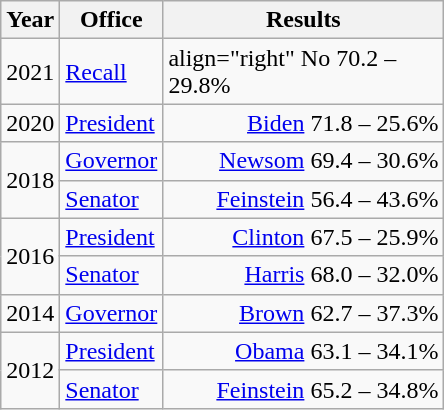<table class=wikitable>
<tr>
<th width="30">Year</th>
<th width="60">Office</th>
<th width="180">Results</th>
</tr>
<tr>
<td>2021</td>
<td><a href='#'>Recall</a></td>
<td>align="right"  No 70.2 – 29.8%</td>
</tr>
<tr>
<td>2020</td>
<td><a href='#'>President</a></td>
<td align="right" ><a href='#'>Biden</a> 71.8 – 25.6%</td>
</tr>
<tr>
<td rowspan="2">2018</td>
<td><a href='#'>Governor</a></td>
<td align="right" ><a href='#'>Newsom</a> 69.4 – 30.6%</td>
</tr>
<tr>
<td><a href='#'>Senator</a></td>
<td align="right" ><a href='#'>Feinstein</a> 56.4 – 43.6%</td>
</tr>
<tr>
<td rowspan="2">2016</td>
<td><a href='#'>President</a></td>
<td align="right" ><a href='#'>Clinton</a> 67.5 – 25.9%</td>
</tr>
<tr>
<td><a href='#'>Senator</a></td>
<td align="right" ><a href='#'>Harris</a> 68.0 – 32.0%</td>
</tr>
<tr>
<td>2014</td>
<td><a href='#'>Governor</a></td>
<td align="right" ><a href='#'>Brown</a> 62.7 – 37.3%</td>
</tr>
<tr>
<td rowspan="2">2012</td>
<td><a href='#'>President</a></td>
<td align="right" ><a href='#'>Obama</a> 63.1 – 34.1%</td>
</tr>
<tr>
<td><a href='#'>Senator</a></td>
<td align="right" ><a href='#'>Feinstein</a> 65.2 – 34.8%</td>
</tr>
</table>
